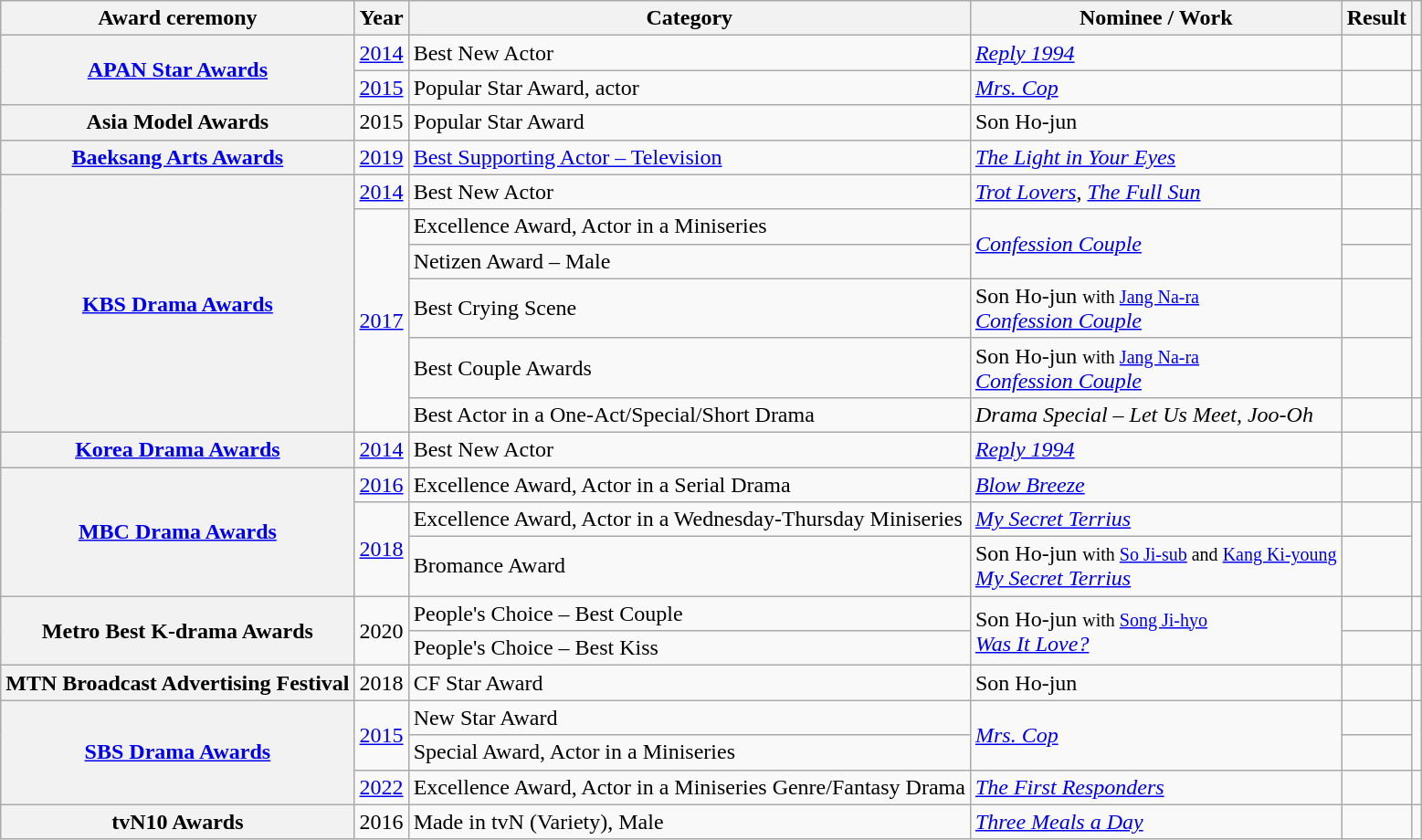<table class="wikitable plainrowheaders sortable">
<tr>
<th scope="col">Award ceremony</th>
<th scope="col">Year</th>
<th scope="col">Category</th>
<th scope="col">Nominee / Work</th>
<th scope="col">Result</th>
<th scope="col" class="unsortable"></th>
</tr>
<tr>
<th scope="row" rowspan="2"><a href='#'>APAN Star Awards</a></th>
<td style="text-align:center"><a href='#'>2014</a></td>
<td>Best New Actor</td>
<td><em><a href='#'>Reply 1994</a></em></td>
<td></td>
<td style="text-align:center"></td>
</tr>
<tr>
<td style="text-align:center"><a href='#'>2015</a></td>
<td>Popular Star Award, actor</td>
<td><em><a href='#'>Mrs. Cop</a></em></td>
<td></td>
<td style="text-align:center"></td>
</tr>
<tr>
<th scope="row">Asia Model Awards</th>
<td style="text-align:center">2015</td>
<td>Popular Star Award</td>
<td>Son Ho-jun</td>
<td></td>
<td style="text-align:center"></td>
</tr>
<tr>
<th scope="row"><a href='#'>Baeksang Arts Awards</a></th>
<td style="text-align:center"><a href='#'>2019</a></td>
<td><a href='#'>Best Supporting Actor – Television</a></td>
<td><em><a href='#'>The Light in Your Eyes</a></em></td>
<td></td>
<td style="text-align:center"></td>
</tr>
<tr>
<th scope="row" rowspan=6><a href='#'>KBS Drama Awards</a></th>
<td style="text-align:center"><a href='#'>2014</a></td>
<td>Best New Actor</td>
<td><em><a href='#'>Trot Lovers</a></em>, <em><a href='#'>The Full Sun</a></em></td>
<td></td>
<td style="text-align:center"></td>
</tr>
<tr>
<td style="text-align:center" rowspan=5><a href='#'>2017</a></td>
<td>Excellence Award, Actor in a Miniseries</td>
<td rowspan=2><em><a href='#'>Confession Couple</a></em></td>
<td></td>
<td style="text-align:center"  rowspan=4></td>
</tr>
<tr>
<td>Netizen Award – Male</td>
<td></td>
</tr>
<tr>
<td>Best Crying Scene</td>
<td>Son Ho-jun <small>with <a href='#'>Jang Na-ra</a></small><br> <em><a href='#'>Confession Couple</a></em></td>
<td></td>
</tr>
<tr>
<td>Best Couple Awards</td>
<td>Son Ho-jun <small>with <a href='#'>Jang Na-ra</a></small><br> <em><a href='#'>Confession Couple</a></em></td>
<td></td>
</tr>
<tr>
<td>Best Actor in a One-Act/Special/Short Drama</td>
<td><em>Drama Special – Let Us Meet, Joo-Oh</em></td>
<td></td>
<td></td>
</tr>
<tr>
<th scope="row"><a href='#'>Korea Drama Awards</a></th>
<td style="text-align:center"><a href='#'>2014</a></td>
<td>Best New Actor</td>
<td><em><a href='#'>Reply 1994</a></em></td>
<td></td>
<td style="text-align:center"></td>
</tr>
<tr>
<th scope="row" rowspan=3><a href='#'>MBC Drama Awards</a></th>
<td style="text-align:center"><a href='#'>2016</a></td>
<td>Excellence Award, Actor in a Serial Drama</td>
<td><em><a href='#'>Blow Breeze</a></em></td>
<td></td>
<td style="text-align:center"></td>
</tr>
<tr>
<td style="text-align:center"  rowspan=2><a href='#'>2018</a></td>
<td>Excellence Award, Actor in a Wednesday-Thursday Miniseries</td>
<td><em><a href='#'>My Secret Terrius</a></em></td>
<td></td>
<td style="text-align:center"  rowspan=2></td>
</tr>
<tr>
<td>Bromance Award</td>
<td>Son Ho-jun <small>with <a href='#'>So Ji-sub</a> and <a href='#'>Kang Ki-young</a></small><br><em><a href='#'>My Secret Terrius</a></em></td>
<td></td>
</tr>
<tr>
<th scope="row" rowspan=2>Metro Best K-drama Awards</th>
<td style="text-align:center" rowspan=2>2020</td>
<td>People's Choice – Best Couple</td>
<td rowspan=2>Son Ho-jun <small>with <a href='#'>Song Ji-hyo</a></small> <br> <em><a href='#'>Was It Love?</a></em></td>
<td></td>
<td style="text-align:center"></td>
</tr>
<tr>
<td>People's Choice – Best Kiss</td>
<td></td>
<td style="text-align:center"></td>
</tr>
<tr>
<th scope="row">MTN Broadcast Advertising Festival</th>
<td style="text-align:center">2018</td>
<td>CF Star Award</td>
<td>Son Ho-jun</td>
<td></td>
<td style="text-align:center"></td>
</tr>
<tr>
<th scope="row" rowspan=3><a href='#'>SBS Drama Awards</a></th>
<td style="text-align:center" rowspan=2><a href='#'>2015</a></td>
<td>New Star Award</td>
<td rowspan=2><em><a href='#'>Mrs. Cop</a></em></td>
<td></td>
<td style="text-align:center"  rowspan=2></td>
</tr>
<tr>
<td>Special Award, Actor in a Miniseries</td>
<td></td>
</tr>
<tr>
<td style="text-align:center"><a href='#'>2022</a></td>
<td>Excellence Award, Actor in a Miniseries Genre/Fantasy Drama</td>
<td><em><a href='#'>The First Responders</a></em></td>
<td></td>
<td style="text-align:center"></td>
</tr>
<tr>
<th scope="row">tvN10 Awards</th>
<td style="text-align:center" rowspan=1>2016</td>
<td>Made in tvN (Variety), Male</td>
<td><em><a href='#'>Three Meals a Day</a></em></td>
<td></td>
<td style="text-align:center"></td>
</tr>
</table>
